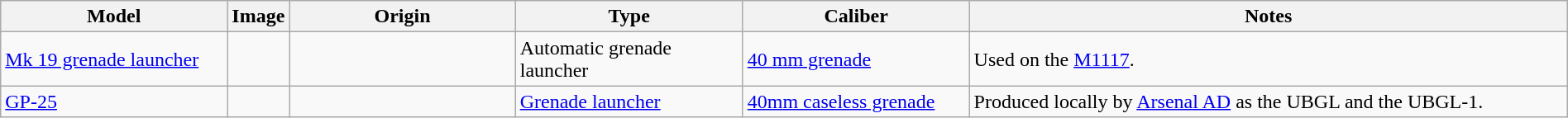<table class="wikitable" style="width:100%;">
<tr>
<th style="width:15%;">Model</th>
<th style="width:0%;">Image</th>
<th style="width:15%;">Origin</th>
<th style="width:15%;">Type</th>
<th style="width:15%;">Caliber</th>
<th style="width:40%;">Notes</th>
</tr>
<tr>
<td><a href='#'>Mk 19 grenade launcher</a></td>
<td></td>
<td></td>
<td>Automatic grenade launcher</td>
<td><a href='#'>40 mm grenade</a></td>
<td>Used on the <a href='#'>M1117</a>.</td>
</tr>
<tr>
<td><a href='#'>GP-25</a></td>
<td></td>
<td><br></td>
<td><a href='#'>Grenade launcher</a></td>
<td><a href='#'>40mm caseless grenade</a></td>
<td>Produced locally by <a href='#'>Arsenal AD</a> as the UBGL and the UBGL-1.</td>
</tr>
</table>
